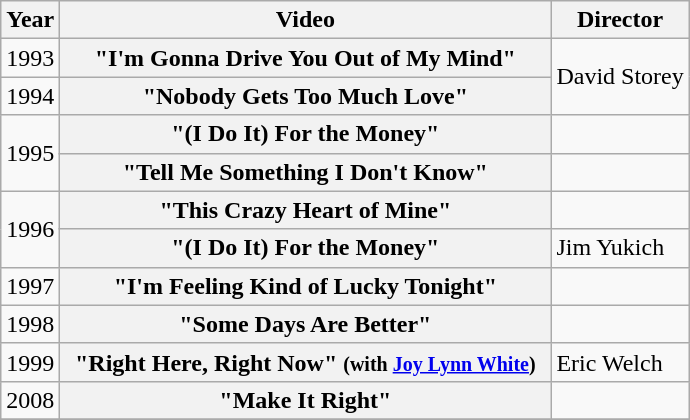<table class="wikitable plainrowheaders">
<tr>
<th>Year</th>
<th style="width:20em;">Video</th>
<th>Director</th>
</tr>
<tr>
<td>1993</td>
<th scope="row">"I'm Gonna Drive You Out of My Mind"</th>
<td rowspan="2">David Storey</td>
</tr>
<tr>
<td>1994</td>
<th scope="row">"Nobody Gets Too Much Love"</th>
</tr>
<tr>
<td rowspan="2">1995</td>
<th scope="row">"(I Do It) For the Money"</th>
<td></td>
</tr>
<tr>
<th scope="row">"Tell Me Something I Don't Know"</th>
<td></td>
</tr>
<tr>
<td rowspan="2">1996</td>
<th scope="row">"This Crazy Heart of Mine"</th>
<td></td>
</tr>
<tr>
<th scope="row">"(I Do It) For the Money"</th>
<td>Jim Yukich</td>
</tr>
<tr>
<td>1997</td>
<th scope="row">"I'm Feeling Kind of Lucky Tonight"</th>
<td></td>
</tr>
<tr>
<td>1998</td>
<th scope="row">"Some Days Are Better"</th>
<td></td>
</tr>
<tr>
<td>1999</td>
<th scope="row">"Right Here, Right Now" <small>(with <a href='#'>Joy Lynn White</a>)</small></th>
<td>Eric Welch</td>
</tr>
<tr>
<td>2008</td>
<th scope="row">"Make It Right"</th>
<td></td>
</tr>
<tr>
</tr>
</table>
